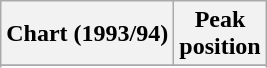<table class="wikitable sortable plainrowheaders" style="text-align:center">
<tr>
<th scope="col">Chart (1993/94)</th>
<th scope="col">Peak<br> position</th>
</tr>
<tr>
</tr>
<tr>
</tr>
<tr>
</tr>
</table>
